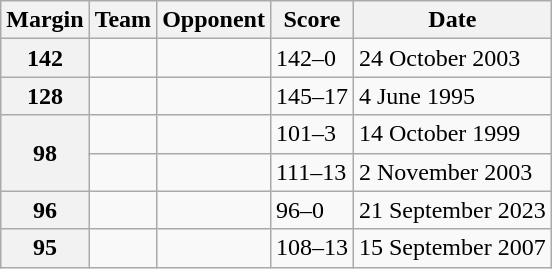<table class="wikitable">
<tr>
<th>Margin</th>
<th>Team</th>
<th>Opponent</th>
<th>Score</th>
<th>Date</th>
</tr>
<tr>
<th>142</th>
<td></td>
<td></td>
<td>142–0</td>
<td>24 October 2003</td>
</tr>
<tr>
<th>128</th>
<td></td>
<td></td>
<td>145–17</td>
<td>4 June 1995</td>
</tr>
<tr>
<th rowspan="2">98</th>
<td></td>
<td></td>
<td>101–3</td>
<td>14 October 1999</td>
</tr>
<tr>
<td></td>
<td></td>
<td>111–13</td>
<td>2 November 2003</td>
</tr>
<tr>
<th>96</th>
<td></td>
<td></td>
<td>96–0</td>
<td>21 September 2023</td>
</tr>
<tr>
<th>95</th>
<td></td>
<td></td>
<td>108–13</td>
<td>15 September 2007</td>
</tr>
</table>
